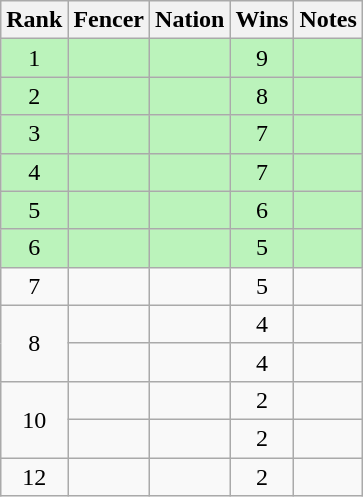<table class="wikitable sortable" style="text-align:center">
<tr>
<th>Rank</th>
<th>Fencer</th>
<th>Nation</th>
<th>Wins</th>
<th>Notes</th>
</tr>
<tr style="background:#bbf3bb;">
<td>1</td>
<td align=left></td>
<td align=left></td>
<td>9</td>
<td></td>
</tr>
<tr style="background:#bbf3bb;">
<td>2</td>
<td align=left></td>
<td align=left></td>
<td>8</td>
<td></td>
</tr>
<tr style="background:#bbf3bb;">
<td>3</td>
<td align=left></td>
<td align=left></td>
<td>7</td>
<td></td>
</tr>
<tr style="background:#bbf3bb;">
<td>4</td>
<td align=left></td>
<td align=left></td>
<td>7</td>
<td></td>
</tr>
<tr style="background:#bbf3bb;">
<td>5</td>
<td align=left></td>
<td align=left></td>
<td>6</td>
<td></td>
</tr>
<tr style="background:#bbf3bb;">
<td>6</td>
<td align=left></td>
<td align=left></td>
<td>5</td>
<td></td>
</tr>
<tr>
<td>7</td>
<td align=left></td>
<td align=left></td>
<td>5</td>
<td></td>
</tr>
<tr>
<td rowspan=2>8</td>
<td align=left></td>
<td align=left></td>
<td>4</td>
<td></td>
</tr>
<tr>
<td align=left></td>
<td align=left></td>
<td>4</td>
<td></td>
</tr>
<tr>
<td rowspan=2>10</td>
<td align=left></td>
<td align=left></td>
<td>2</td>
<td></td>
</tr>
<tr>
<td align=left></td>
<td align=left></td>
<td>2</td>
<td></td>
</tr>
<tr>
<td>12</td>
<td align=left></td>
<td align=left></td>
<td>2</td>
<td></td>
</tr>
</table>
